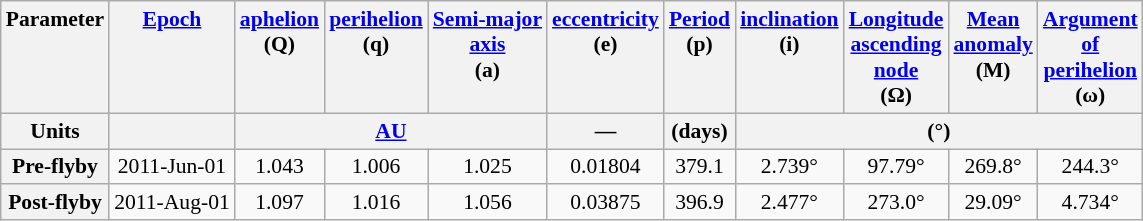<table class=wikitable style="font-size: 0.9em;">
<tr valign=top>
<th>Parameter</th>
<th><a href='#'>Epoch</a></th>
<th><a href='#'>aphelion</a><br>(Q)</th>
<th><a href='#'>perihelion</a><br>(q)</th>
<th><a href='#'>Semi-major<br>axis</a><br>(a)</th>
<th><a href='#'>eccentricity</a><br>(e)</th>
<th><a href='#'>Period</a><br>(p)</th>
<th><a href='#'>inclination</a><br>(i)</th>
<th><a href='#'>Longitude<br>ascending<br>node</a><br>(Ω)</th>
<th><a href='#'>Mean<br>anomaly</a><br>(M)</th>
<th><a href='#'>Argument<br>of<br>perihelion</a><br>(ω)</th>
</tr>
<tr valign=top>
<th>Units</th>
<th></th>
<th colspan=3><a href='#'>AU</a></th>
<th>—</th>
<th>(days)</th>
<th colspan=4>(°)</th>
</tr>
<tr align=center>
<th>Pre-flyby</th>
<td>2011-Jun-01</td>
<td>1.043</td>
<td>1.006</td>
<td>1.025</td>
<td>0.01804</td>
<td>379.1</td>
<td>2.739°</td>
<td>97.79°</td>
<td>269.8°</td>
<td>244.3°</td>
</tr>
<tr align=center>
<th>Post-flyby</th>
<td>2011-Aug-01</td>
<td>1.097</td>
<td>1.016</td>
<td>1.056</td>
<td>0.03875</td>
<td>396.9</td>
<td>2.477°</td>
<td>273.0°</td>
<td>29.09°</td>
<td>4.734°</td>
</tr>
</table>
